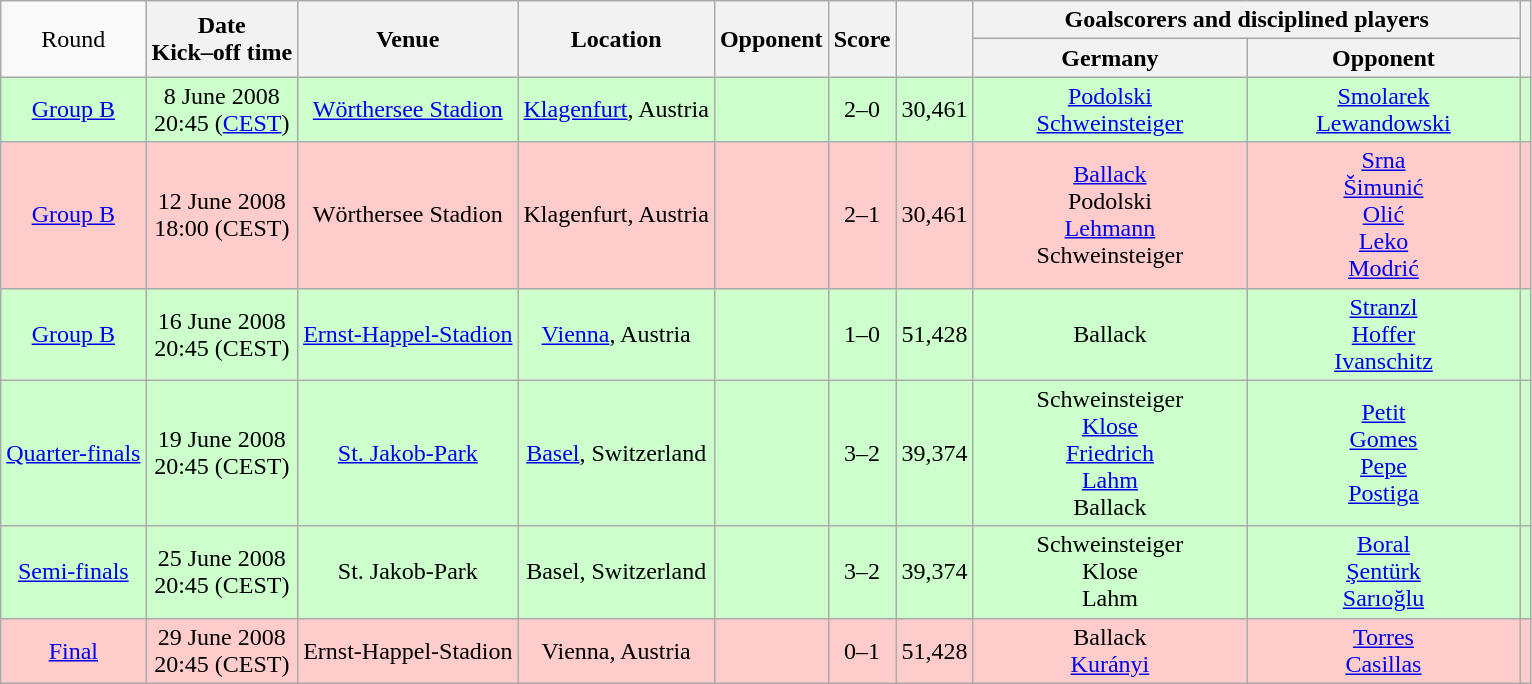<table class="wikitable" Style="text-align: center">
<tr>
<td rowspan="2">Round</td>
<th rowspan="2">Date<br>Kick–off time</th>
<th rowspan="2">Venue</th>
<th rowspan="2">Location</th>
<th rowspan="2">Opponent</th>
<th rowspan="2">Score<br></th>
<th rowspan="2"></th>
<th colspan="2">Goalscorers and disciplined players</th>
<th rowspan="2"></th>
</tr>
<tr>
<th style="width:175px">Germany</th>
<th style="width:175px">Opponent</th>
</tr>
<tr style="background:#cfc">
<td><a href='#'>Group B</a></td>
<td>8 June 2008<br>20:45 (<a href='#'>CEST</a>)</td>
<td><a href='#'>Wörthersee Stadion</a></td>
<td><a href='#'>Klagenfurt</a>, Austria</td>
<td></td>
<td>2–0</td>
<td>30,461</td>
<td><a href='#'>Podolski</a> <br><a href='#'>Schweinsteiger</a> </td>
<td><a href='#'>Smolarek</a> <br><a href='#'>Lewandowski</a> </td>
<td></td>
</tr>
<tr style="background:#fcc">
<td><a href='#'>Group B</a></td>
<td>12 June 2008<br>18:00 (CEST)</td>
<td>Wörthersee Stadion</td>
<td>Klagenfurt, Austria</td>
<td></td>
<td>2–1</td>
<td>30,461</td>
<td><a href='#'>Ballack</a> <br>Podolski <br><a href='#'>Lehmann</a> <br>Schweinsteiger </td>
<td><a href='#'>Srna</a> <br><a href='#'>Šimunić</a> <br><a href='#'>Olić</a> <br><a href='#'>Leko</a> <br><a href='#'>Modrić</a> </td>
<td></td>
</tr>
<tr style="background:#cfc">
<td><a href='#'>Group B</a></td>
<td>16 June 2008<br>20:45 (CEST)</td>
<td><a href='#'>Ernst-Happel-Stadion</a></td>
<td><a href='#'>Vienna</a>, Austria</td>
<td></td>
<td>1–0</td>
<td>51,428</td>
<td>Ballack </td>
<td><a href='#'>Stranzl</a> <br><a href='#'>Hoffer</a> <br><a href='#'>Ivanschitz</a> </td>
<td></td>
</tr>
<tr style="background:#cfc">
<td><a href='#'>Quarter-finals</a></td>
<td>19 June 2008<br>20:45 (CEST)</td>
<td><a href='#'>St. Jakob-Park</a></td>
<td><a href='#'>Basel</a>, Switzerland</td>
<td></td>
<td>3–2</td>
<td>39,374</td>
<td>Schweinsteiger <br><a href='#'>Klose</a> <br><a href='#'>Friedrich</a> <br><a href='#'>Lahm</a> <br>Ballack </td>
<td><a href='#'>Petit</a> <br><a href='#'>Gomes</a> <br><a href='#'>Pepe</a> <br><a href='#'>Postiga</a> </td>
<td></td>
</tr>
<tr style="background:#cfc">
<td><a href='#'>Semi-finals</a></td>
<td>25 June 2008<br>20:45 (CEST)</td>
<td>St. Jakob-Park</td>
<td>Basel, Switzerland</td>
<td></td>
<td>3–2</td>
<td>39,374</td>
<td>Schweinsteiger <br>Klose <br>Lahm </td>
<td><a href='#'>Boral</a> <br><a href='#'>Şentürk</a> <br><a href='#'>Sarıoğlu</a> </td>
<td></td>
</tr>
<tr style="background:#fcc">
<td><a href='#'>Final</a></td>
<td>29 June 2008<br>20:45 (CEST)</td>
<td>Ernst-Happel-Stadion</td>
<td>Vienna, Austria</td>
<td></td>
<td>0–1</td>
<td>51,428</td>
<td>Ballack <br><a href='#'>Kurányi</a> </td>
<td><a href='#'>Torres</a> <br><a href='#'>Casillas</a> </td>
<td></td>
</tr>
</table>
